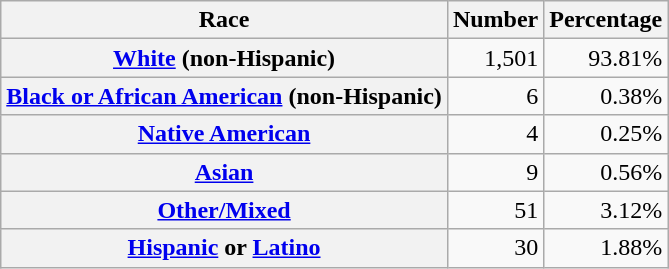<table class="wikitable" style="text-align:right">
<tr>
<th scope="col">Race</th>
<th scope="col">Number</th>
<th scope="col">Percentage</th>
</tr>
<tr>
<th scope="row"><a href='#'>White</a> (non-Hispanic)</th>
<td>1,501</td>
<td>93.81%</td>
</tr>
<tr>
<th scope="row"><a href='#'>Black or African American</a> (non-Hispanic)</th>
<td>6</td>
<td>0.38%</td>
</tr>
<tr>
<th scope="row"><a href='#'>Native American</a></th>
<td>4</td>
<td>0.25%</td>
</tr>
<tr>
<th scope="row"><a href='#'>Asian</a></th>
<td>9</td>
<td>0.56%</td>
</tr>
<tr>
<th scope="row"><a href='#'>Other/Mixed</a></th>
<td>51</td>
<td>3.12%</td>
</tr>
<tr>
<th scope="row"><a href='#'>Hispanic</a> or <a href='#'>Latino</a></th>
<td>30</td>
<td>1.88%</td>
</tr>
</table>
